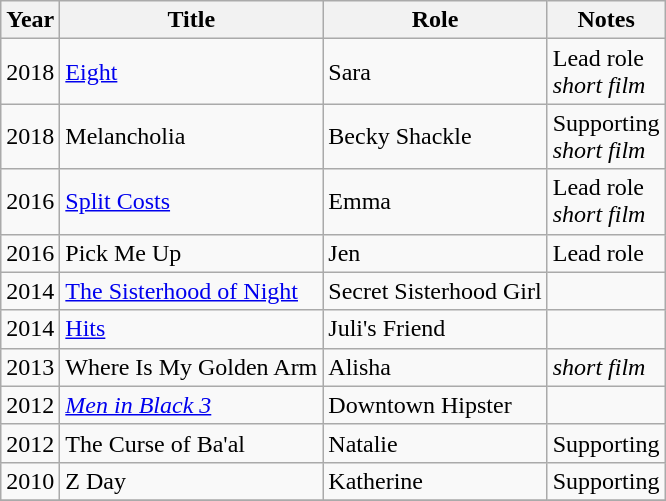<table class="wikitable">
<tr>
<th>Year</th>
<th>Title</th>
<th>Role</th>
<th>Notes</th>
</tr>
<tr>
<td>2018</td>
<td><a href='#'>Eight</a></td>
<td>Sara</td>
<td>Lead role<br><em>short film</em></td>
</tr>
<tr>
<td>2018</td>
<td>Melancholia</td>
<td>Becky Shackle</td>
<td>Supporting<br><em>short film</em></td>
</tr>
<tr>
<td>2016</td>
<td><a href='#'>Split Costs</a></td>
<td>Emma</td>
<td>Lead role<br><em>short film</em></td>
</tr>
<tr>
<td>2016</td>
<td>Pick Me Up</td>
<td>Jen</td>
<td>Lead role</td>
</tr>
<tr>
<td>2014</td>
<td><a href='#'>The Sisterhood of Night</a></td>
<td>Secret Sisterhood Girl</td>
<td></td>
</tr>
<tr>
<td>2014</td>
<td><a href='#'>Hits</a></td>
<td>Juli's Friend</td>
</tr>
<tr>
<td>2013</td>
<td>Where Is My Golden Arm</td>
<td>Alisha</td>
<td><em>short film</em></td>
</tr>
<tr>
<td>2012</td>
<td><em><a href='#'>Men in Black 3</a></em></td>
<td>Downtown Hipster</td>
<td></td>
</tr>
<tr>
<td>2012</td>
<td>The Curse of Ba'al</td>
<td>Natalie</td>
<td>Supporting</td>
</tr>
<tr>
<td>2010</td>
<td>Z Day</td>
<td>Katherine</td>
<td>Supporting</td>
</tr>
<tr>
</tr>
</table>
